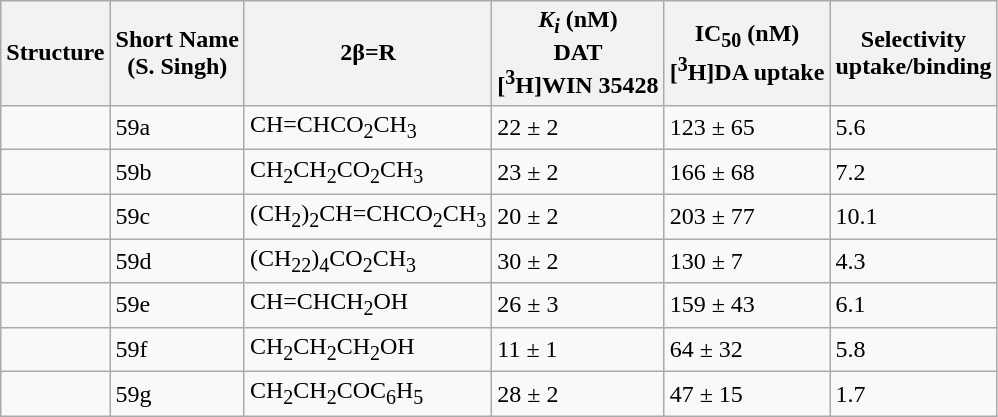<table class="wikitable sortable">
<tr>
<th>Structure</th>
<th>Short Name<br>(S. Singh)</th>
<th>2β=R</th>
<th><em>K<sub>i</sub></em> (nM)<br>DAT<br>[<sup>3</sup>H]WIN 35428</th>
<th>IC<sub>50</sub> (nM)<br>[<sup>3</sup>H]DA uptake</th>
<th>Selectivity<br>uptake/binding</th>
</tr>
<tr>
<td></td>
<td>59a</td>
<td>CH=CHCO<sub>2</sub>CH<sub>3</sub></td>
<td>22 ± 2</td>
<td>123 ± 65</td>
<td>5.6</td>
</tr>
<tr>
<td></td>
<td>59b</td>
<td>CH<sub>2</sub>CH<sub>2</sub>CO<sub>2</sub>CH<sub>3</sub></td>
<td>23 ± 2</td>
<td>166 ± 68</td>
<td>7.2</td>
</tr>
<tr>
<td></td>
<td>59c</td>
<td>(CH<sub>2</sub>)<sub>2</sub>CH=CHCO<sub>2</sub>CH<sub>3</sub></td>
<td>20 ± 2</td>
<td>203 ± 77</td>
<td>10.1</td>
</tr>
<tr>
<td></td>
<td>59d</td>
<td>(CH<sub>22</sub>)<sub>4</sub>CO<sub>2</sub>CH<sub>3</sub></td>
<td>30 ± 2</td>
<td>130 ± 7</td>
<td>4.3</td>
</tr>
<tr>
<td></td>
<td>59e</td>
<td>CH=CHCH<sub>2</sub>OH</td>
<td>26 ± 3</td>
<td>159 ± 43</td>
<td>6.1</td>
</tr>
<tr>
<td></td>
<td>59f</td>
<td>CH<sub>2</sub>CH<sub>2</sub>CH<sub>2</sub>OH</td>
<td>11 ± 1</td>
<td>64 ± 32</td>
<td>5.8</td>
</tr>
<tr>
<td></td>
<td>59g</td>
<td>CH<sub>2</sub>CH<sub>2</sub>COC<sub>6</sub>H<sub>5</sub></td>
<td>28 ± 2</td>
<td>47 ± 15</td>
<td>1.7</td>
</tr>
</table>
